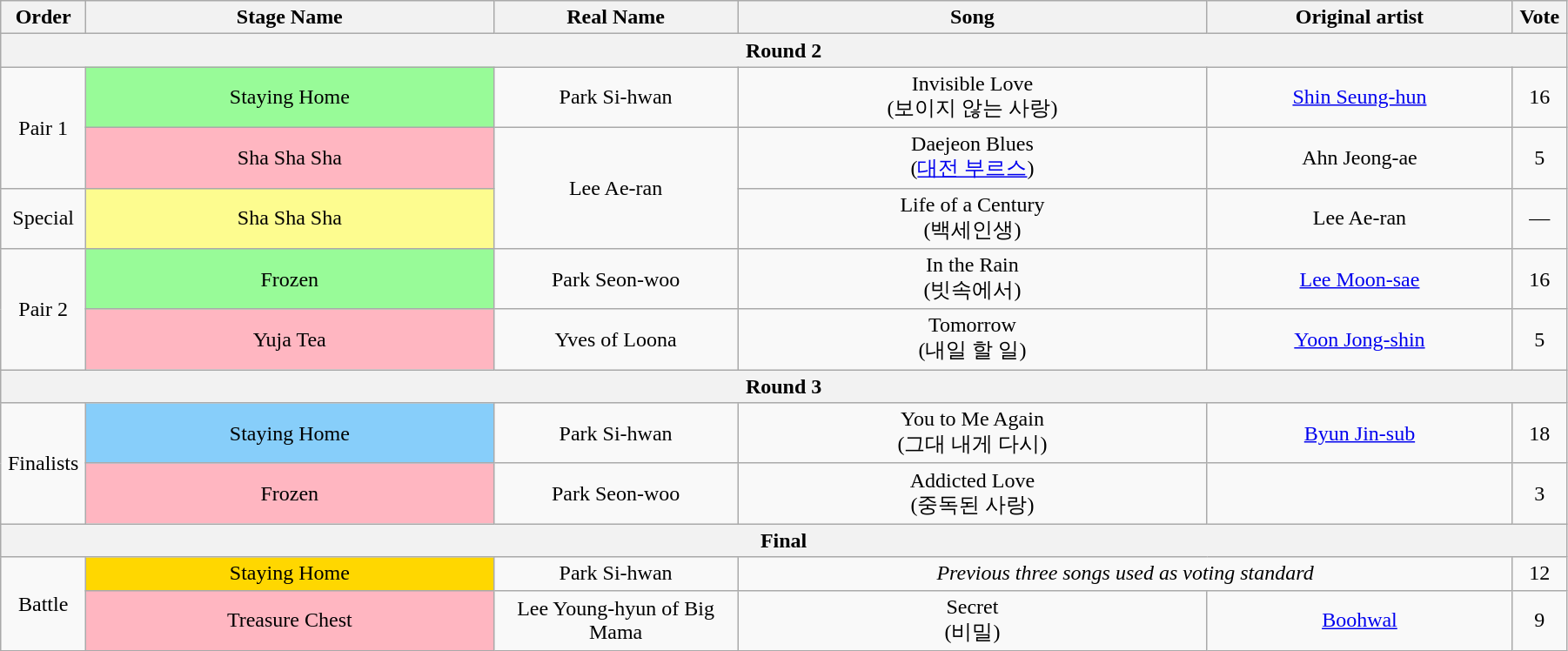<table class="wikitable" style="text-align:center; width:95%;">
<tr>
<th style="width:1%;">Order</th>
<th style="width:20%;">Stage Name</th>
<th style="width:12%;">Real Name</th>
<th style="width:23%;">Song</th>
<th style="width:15%;">Original artist</th>
<th style="width:1%;">Vote</th>
</tr>
<tr>
<th colspan=6>Round 2</th>
</tr>
<tr>
<td rowspan=2>Pair 1</td>
<td bgcolor="palegreen">Staying Home</td>
<td>Park Si-hwan</td>
<td>Invisible Love<br>(보이지 않는 사랑)</td>
<td><a href='#'>Shin Seung-hun</a></td>
<td>16</td>
</tr>
<tr>
<td bgcolor="lightpink">Sha Sha Sha</td>
<td rowspan=2>Lee Ae-ran</td>
<td>Daejeon Blues<br>(<a href='#'>대전 부르스</a>)</td>
<td>Ahn Jeong-ae</td>
<td>5</td>
</tr>
<tr>
<td>Special</td>
<td bgcolor="#FDFC8F">Sha Sha Sha</td>
<td>Life of a Century<br>(백세인생)</td>
<td>Lee Ae-ran</td>
<td>—</td>
</tr>
<tr>
<td rowspan=2>Pair 2</td>
<td bgcolor="palegreen">Frozen</td>
<td>Park Seon-woo</td>
<td>In the Rain<br>(빗속에서)</td>
<td><a href='#'>Lee Moon-sae</a></td>
<td>16</td>
</tr>
<tr>
<td bgcolor="lightpink">Yuja Tea</td>
<td>Yves of Loona</td>
<td>Tomorrow<br>(내일 할 일)</td>
<td><a href='#'>Yoon Jong-shin</a></td>
<td>5</td>
</tr>
<tr>
<th colspan=6>Round 3</th>
</tr>
<tr>
<td rowspan=2>Finalists</td>
<td bgcolor="lightskyblue">Staying Home</td>
<td>Park Si-hwan</td>
<td>You to Me Again<br>(그대 내게 다시)</td>
<td><a href='#'>Byun Jin-sub</a></td>
<td>18</td>
</tr>
<tr>
<td bgcolor="lightpink">Frozen</td>
<td>Park Seon-woo</td>
<td>Addicted Love<br>(중독된 사랑)</td>
<td></td>
<td>3</td>
</tr>
<tr>
<th colspan=6>Final</th>
</tr>
<tr>
<td rowspan=2>Battle</td>
<td bgcolor="gold">Staying Home</td>
<td>Park Si-hwan</td>
<td colspan=2><em>Previous three songs used as voting standard</em></td>
<td>12</td>
</tr>
<tr>
<td bgcolor="lightpink">Treasure Chest</td>
<td>Lee Young-hyun of Big Mama</td>
<td>Secret<br>(비밀)</td>
<td><a href='#'>Boohwal</a></td>
<td>9</td>
</tr>
</table>
